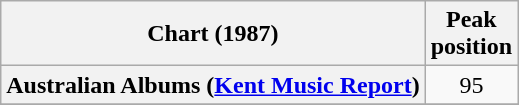<table class="wikitable sortable plainrowheaders">
<tr>
<th>Chart (1987)</th>
<th>Peak<br>position</th>
</tr>
<tr>
<th scope="row">Australian Albums (<a href='#'>Kent Music Report</a>)</th>
<td align="center">95</td>
</tr>
<tr>
</tr>
</table>
